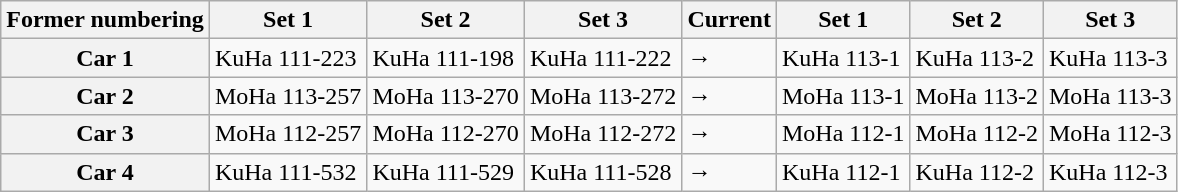<table class="wikitable">
<tr>
<th>Former numbering</th>
<th>Set 1</th>
<th>Set 2</th>
<th>Set 3</th>
<th>Current</th>
<th>Set 1</th>
<th>Set 2</th>
<th>Set 3</th>
</tr>
<tr>
<th>Car 1</th>
<td>KuHa 111-223</td>
<td>KuHa 111-198</td>
<td>KuHa 111-222</td>
<td>→</td>
<td>KuHa 113-1</td>
<td>KuHa 113-2</td>
<td>KuHa 113-3</td>
</tr>
<tr>
<th>Car 2</th>
<td>MoHa 113-257</td>
<td>MoHa 113-270</td>
<td>MoHa 113-272</td>
<td>→</td>
<td>MoHa 113-1</td>
<td>MoHa 113-2</td>
<td>MoHa 113-3</td>
</tr>
<tr>
<th>Car 3</th>
<td>MoHa 112-257</td>
<td>MoHa 112-270</td>
<td>MoHa 112-272</td>
<td>→</td>
<td>MoHa 112-1</td>
<td>MoHa 112-2</td>
<td>MoHa 112-3</td>
</tr>
<tr>
<th>Car 4</th>
<td>KuHa 111-532</td>
<td>KuHa 111-529</td>
<td>KuHa 111-528</td>
<td>→</td>
<td>KuHa 112-1</td>
<td>KuHa 112-2</td>
<td>KuHa 112-3</td>
</tr>
</table>
